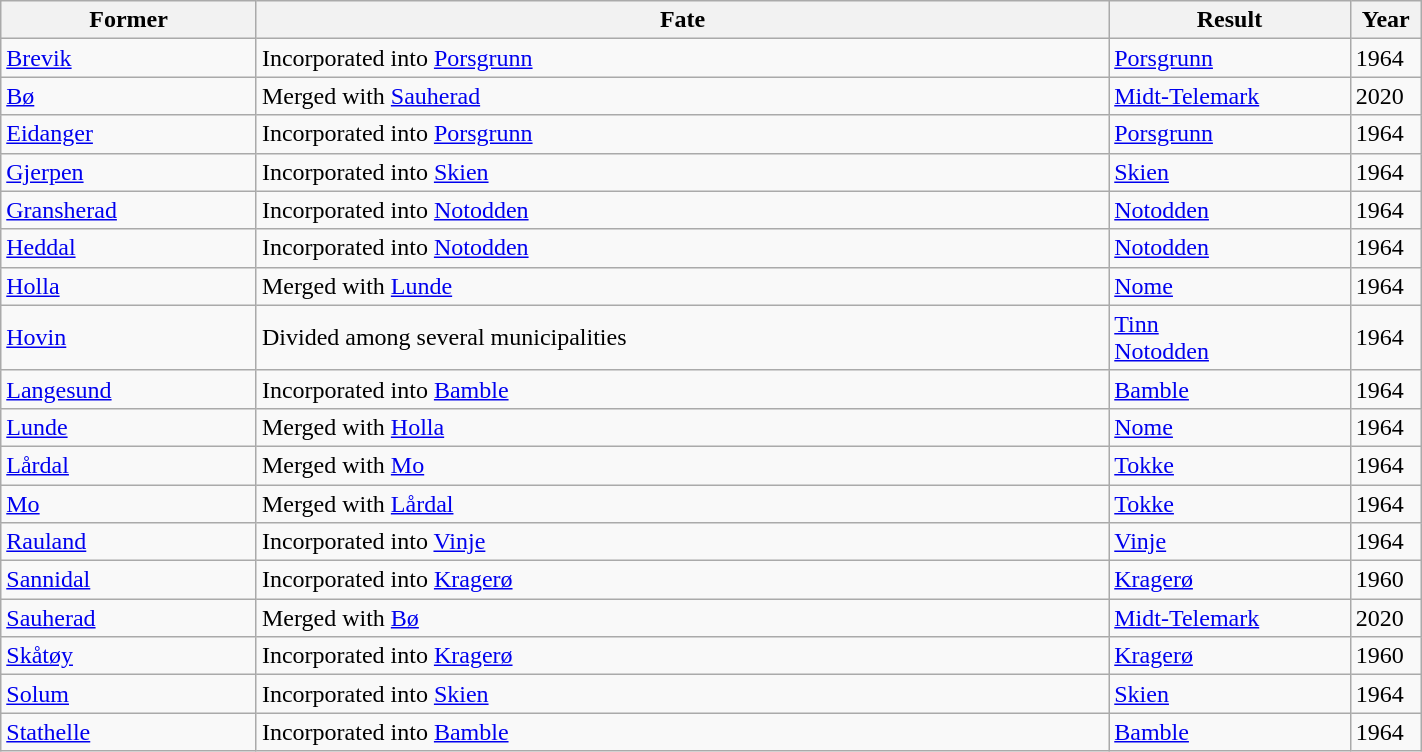<table class="wikitable sortable" width="75%">
<tr>
<th width="18%">Former</th>
<th width="60%" class="unsortable">Fate</th>
<th width="17%">Result</th>
<th width="5%">Year</th>
</tr>
<tr>
<td><a href='#'>Brevik</a></td>
<td>Incorporated into <a href='#'>Porsgrunn</a></td>
<td><a href='#'>Porsgrunn</a></td>
<td>1964</td>
</tr>
<tr>
<td><a href='#'>Bø</a></td>
<td>Merged with <a href='#'>Sauherad</a></td>
<td><a href='#'>Midt-Telemark</a></td>
<td>2020</td>
</tr>
<tr>
<td><a href='#'>Eidanger</a></td>
<td>Incorporated into <a href='#'>Porsgrunn</a></td>
<td><a href='#'>Porsgrunn</a></td>
<td>1964</td>
</tr>
<tr>
<td><a href='#'>Gjerpen</a></td>
<td>Incorporated into <a href='#'>Skien</a></td>
<td><a href='#'>Skien</a></td>
<td>1964</td>
</tr>
<tr>
<td><a href='#'>Gransherad</a></td>
<td>Incorporated into <a href='#'>Notodden</a></td>
<td><a href='#'>Notodden</a></td>
<td>1964</td>
</tr>
<tr>
<td><a href='#'>Heddal</a></td>
<td>Incorporated into <a href='#'>Notodden</a></td>
<td><a href='#'>Notodden</a></td>
<td>1964</td>
</tr>
<tr>
<td><a href='#'>Holla</a></td>
<td>Merged with <a href='#'>Lunde</a></td>
<td><a href='#'>Nome</a></td>
<td>1964</td>
</tr>
<tr>
<td><a href='#'>Hovin</a></td>
<td>Divided among several municipalities</td>
<td><a href='#'>Tinn</a> <br><a href='#'>Notodden</a></td>
<td>1964</td>
</tr>
<tr>
<td><a href='#'>Langesund</a></td>
<td>Incorporated into <a href='#'>Bamble</a></td>
<td><a href='#'>Bamble</a></td>
<td>1964</td>
</tr>
<tr>
<td><a href='#'>Lunde</a></td>
<td>Merged with <a href='#'>Holla</a></td>
<td><a href='#'>Nome</a></td>
<td>1964</td>
</tr>
<tr>
<td><a href='#'>Lårdal</a></td>
<td>Merged with <a href='#'>Mo</a></td>
<td><a href='#'>Tokke</a></td>
<td>1964</td>
</tr>
<tr>
<td><a href='#'>Mo</a></td>
<td>Merged with <a href='#'>Lårdal</a></td>
<td><a href='#'>Tokke</a></td>
<td>1964</td>
</tr>
<tr>
<td><a href='#'>Rauland</a></td>
<td>Incorporated into <a href='#'>Vinje</a></td>
<td><a href='#'>Vinje</a></td>
<td>1964</td>
</tr>
<tr>
<td><a href='#'>Sannidal</a></td>
<td>Incorporated into <a href='#'>Kragerø</a></td>
<td><a href='#'>Kragerø</a></td>
<td>1960</td>
</tr>
<tr>
<td><a href='#'>Sauherad</a></td>
<td>Merged with <a href='#'>Bø</a></td>
<td><a href='#'>Midt-Telemark</a></td>
<td>2020</td>
</tr>
<tr>
<td><a href='#'>Skåtøy</a></td>
<td>Incorporated into <a href='#'>Kragerø</a></td>
<td><a href='#'>Kragerø</a></td>
<td>1960</td>
</tr>
<tr>
<td><a href='#'>Solum</a></td>
<td>Incorporated into <a href='#'>Skien</a></td>
<td><a href='#'>Skien</a></td>
<td>1964</td>
</tr>
<tr>
<td><a href='#'>Stathelle</a></td>
<td>Incorporated into <a href='#'>Bamble</a></td>
<td><a href='#'>Bamble</a></td>
<td>1964</td>
</tr>
</table>
